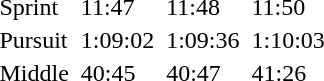<table>
<tr>
<td>Sprint</td>
<td></td>
<td>11:47</td>
<td></td>
<td>11:48</td>
<td></td>
<td>11:50</td>
</tr>
<tr>
<td>Pursuit</td>
<td></td>
<td>1:09:02</td>
<td></td>
<td>1:09:36</td>
<td></td>
<td>1:10:03</td>
</tr>
<tr>
<td>Middle</td>
<td></td>
<td>40:45</td>
<td></td>
<td>40:47</td>
<td></td>
<td>41:26</td>
</tr>
</table>
